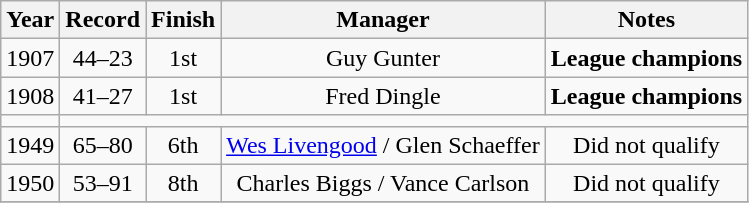<table class="wikitable" style="text-align:center">
<tr>
<th>Year</th>
<th>Record</th>
<th>Finish</th>
<th>Manager</th>
<th>Notes</th>
</tr>
<tr>
<td>1907</td>
<td>44–23</td>
<td>1st</td>
<td>Guy Gunter</td>
<td><strong>League champions</strong></td>
</tr>
<tr>
<td>1908</td>
<td>41–27</td>
<td>1st</td>
<td>Fred Dingle</td>
<td><strong>League champions</strong></td>
</tr>
<tr>
<td></td>
</tr>
<tr>
<td>1949</td>
<td>65–80</td>
<td>6th</td>
<td><a href='#'>Wes Livengood</a> / Glen Schaeffer</td>
<td>Did not qualify</td>
</tr>
<tr>
<td>1950</td>
<td>53–91</td>
<td>8th</td>
<td>Charles Biggs / Vance Carlson</td>
<td>Did not qualify</td>
</tr>
<tr>
</tr>
</table>
